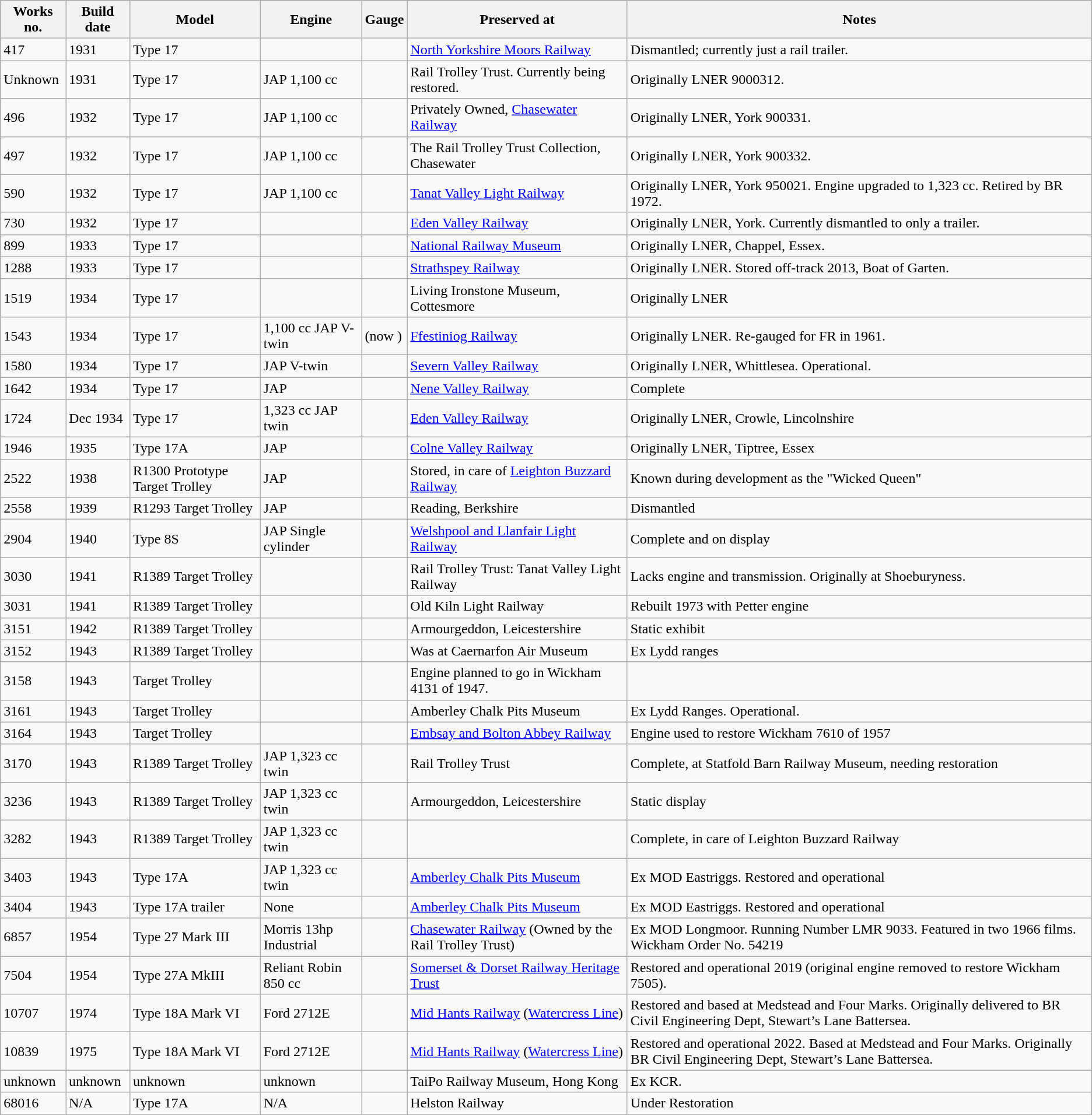<table class="wikitable sortable" border="1">
<tr>
<th>Works no.</th>
<th>Build date</th>
<th>Model</th>
<th>Engine</th>
<th>Gauge</th>
<th>Preserved at</th>
<th>Notes</th>
</tr>
<tr>
<td>417</td>
<td>1931</td>
<td>Type 17</td>
<td></td>
<td></td>
<td><a href='#'>North Yorkshire Moors Railway</a></td>
<td>Dismantled; currently just a rail trailer.</td>
</tr>
<tr>
<td>Unknown</td>
<td>1931</td>
<td>Type 17</td>
<td>JAP 1,100 cc</td>
<td></td>
<td>Rail Trolley Trust. Currently being restored.</td>
<td>Originally LNER 9000312.</td>
</tr>
<tr>
<td>496</td>
<td>1932</td>
<td>Type 17</td>
<td>JAP 1,100 cc</td>
<td></td>
<td>Privately Owned, <a href='#'>Chasewater Railway</a></td>
<td>Originally LNER, York 900331.</td>
</tr>
<tr>
<td>497</td>
<td>1932</td>
<td>Type 17</td>
<td>JAP 1,100 cc</td>
<td></td>
<td>The Rail Trolley Trust Collection, Chasewater</td>
<td>Originally LNER, York 900332.</td>
</tr>
<tr>
<td>590</td>
<td>1932</td>
<td>Type 17</td>
<td>JAP 1,100 cc</td>
<td></td>
<td><a href='#'>Tanat Valley Light Railway</a></td>
<td>Originally LNER, York 950021. Engine upgraded to 1,323 cc. Retired by BR 1972.</td>
</tr>
<tr>
<td>730</td>
<td>1932</td>
<td>Type 17</td>
<td></td>
<td></td>
<td><a href='#'>Eden Valley Railway</a></td>
<td>Originally LNER, York. Currently dismantled to only a trailer.</td>
</tr>
<tr>
<td>899</td>
<td>1933</td>
<td>Type 17</td>
<td></td>
<td></td>
<td><a href='#'>National Railway Museum</a></td>
<td>Originally LNER, Chappel, Essex.</td>
</tr>
<tr>
<td>1288</td>
<td>1933</td>
<td>Type 17</td>
<td></td>
<td></td>
<td><a href='#'>Strathspey Railway</a></td>
<td>Originally LNER. Stored off-track 2013, Boat of Garten.</td>
</tr>
<tr>
<td>1519</td>
<td>1934</td>
<td>Type 17</td>
<td></td>
<td></td>
<td>Living Ironstone Museum, Cottesmore</td>
<td>Originally LNER</td>
</tr>
<tr>
<td>1543</td>
<td>1934</td>
<td>Type 17</td>
<td>1,100 cc JAP V-twin</td>
<td> (now )</td>
<td><a href='#'>Ffestiniog Railway</a></td>
<td>Originally LNER. Re-gauged for FR in 1961.</td>
</tr>
<tr>
<td>1580</td>
<td>1934</td>
<td>Type 17</td>
<td>JAP V-twin</td>
<td></td>
<td><a href='#'>Severn Valley Railway</a></td>
<td>Originally LNER, Whittlesea. Operational.</td>
</tr>
<tr>
<td>1642</td>
<td>1934</td>
<td>Type 17</td>
<td>JAP</td>
<td></td>
<td><a href='#'>Nene Valley Railway</a></td>
<td>Complete</td>
</tr>
<tr>
<td>1724</td>
<td>Dec 1934</td>
<td>Type 17</td>
<td>1,323 cc JAP twin</td>
<td></td>
<td><a href='#'>Eden Valley Railway</a></td>
<td>Originally LNER, Crowle, Lincolnshire</td>
</tr>
<tr>
<td>1946</td>
<td>1935</td>
<td>Type 17A</td>
<td>JAP</td>
<td></td>
<td><a href='#'>Colne Valley Railway</a></td>
<td>Originally LNER, Tiptree, Essex</td>
</tr>
<tr>
<td>2522</td>
<td>1938</td>
<td>R1300 Prototype Target Trolley</td>
<td>JAP</td>
<td></td>
<td>Stored, in care of <a href='#'>Leighton Buzzard Railway</a></td>
<td>Known during development as the "Wicked Queen"</td>
</tr>
<tr>
<td>2558</td>
<td>1939</td>
<td>R1293 Target Trolley</td>
<td>JAP</td>
<td></td>
<td>Reading, Berkshire</td>
<td>Dismantled</td>
</tr>
<tr>
<td>2904</td>
<td>1940</td>
<td>Type 8S</td>
<td>JAP Single cylinder</td>
<td></td>
<td><a href='#'>Welshpool and Llanfair Light Railway</a></td>
<td>Complete and on display</td>
</tr>
<tr>
<td>3030</td>
<td>1941</td>
<td>R1389 Target Trolley</td>
<td></td>
<td></td>
<td>Rail Trolley Trust: Tanat Valley Light Railway</td>
<td>Lacks engine and transmission. Originally at Shoeburyness.</td>
</tr>
<tr>
<td>3031</td>
<td>1941</td>
<td>R1389 Target Trolley</td>
<td></td>
<td></td>
<td>Old Kiln Light Railway</td>
<td>Rebuilt 1973 with Petter engine</td>
</tr>
<tr>
<td>3151</td>
<td>1942</td>
<td>R1389 Target Trolley</td>
<td></td>
<td></td>
<td>Armourgeddon, Leicestershire</td>
<td>Static exhibit</td>
</tr>
<tr>
<td>3152</td>
<td>1943</td>
<td>R1389 Target Trolley</td>
<td></td>
<td></td>
<td>Was at Caernarfon Air Museum</td>
<td>Ex Lydd ranges</td>
</tr>
<tr>
<td>3158</td>
<td>1943</td>
<td>Target Trolley</td>
<td></td>
<td></td>
<td>Engine planned to go in Wickham 4131 of 1947.</td>
</tr>
<tr>
<td>3161</td>
<td>1943</td>
<td>Target Trolley</td>
<td></td>
<td></td>
<td>Amberley Chalk Pits Museum</td>
<td>Ex Lydd Ranges. Operational.</td>
</tr>
<tr>
<td>3164</td>
<td>1943</td>
<td>Target Trolley</td>
<td></td>
<td></td>
<td><a href='#'>Embsay and Bolton Abbey Railway</a></td>
<td>Engine used to restore Wickham 7610 of 1957</td>
</tr>
<tr>
<td>3170</td>
<td>1943</td>
<td>R1389 Target Trolley</td>
<td>JAP 1,323 cc twin</td>
<td></td>
<td>Rail Trolley Trust</td>
<td>Complete, at Statfold Barn Railway Museum, needing restoration</td>
</tr>
<tr>
<td>3236</td>
<td>1943</td>
<td>R1389 Target Trolley</td>
<td>JAP 1,323 cc twin</td>
<td></td>
<td>Armourgeddon, Leicestershire</td>
<td>Static display</td>
</tr>
<tr>
<td>3282</td>
<td>1943</td>
<td>R1389 Target Trolley</td>
<td>JAP 1,323 cc twin</td>
<td></td>
<td></td>
<td>Complete, in care of Leighton Buzzard Railway</td>
</tr>
<tr>
<td>3403</td>
<td>1943</td>
<td>Type 17A</td>
<td>JAP 1,323 cc twin</td>
<td></td>
<td><a href='#'>Amberley Chalk Pits Museum</a></td>
<td>Ex MOD Eastriggs. Restored and operational</td>
</tr>
<tr>
<td>3404</td>
<td>1943</td>
<td>Type 17A trailer</td>
<td>None</td>
<td></td>
<td><a href='#'>Amberley Chalk Pits Museum</a></td>
<td>Ex MOD Eastriggs. Restored and operational</td>
</tr>
<tr>
<td>6857</td>
<td>1954</td>
<td>Type 27 Mark III</td>
<td>Morris 13hp Industrial</td>
<td></td>
<td><a href='#'>Chasewater Railway</a> (Owned by the Rail Trolley Trust)</td>
<td>Ex MOD Longmoor. Running Number LMR 9033. Featured in two 1966 films. Wickham Order No. 54219</td>
</tr>
<tr>
<td>7504</td>
<td>1954</td>
<td>Type 27A MkIII</td>
<td>Reliant Robin 850 cc</td>
<td></td>
<td><a href='#'>Somerset & Dorset Railway Heritage Trust</a></td>
<td>Restored and operational 2019 (original engine removed to restore Wickham 7505).</td>
</tr>
<tr>
<td>10707</td>
<td>1974</td>
<td>Type 18A Mark VI</td>
<td>Ford 2712E</td>
<td></td>
<td><a href='#'>Mid Hants Railway</a> (<a href='#'>Watercress Line</a>)</td>
<td>Restored and based at Medstead and Four Marks. Originally delivered to BR Civil Engineering Dept, Stewart’s Lane Battersea.</td>
</tr>
<tr>
<td>10839</td>
<td>1975</td>
<td>Type 18A Mark VI</td>
<td>Ford 2712E</td>
<td></td>
<td><a href='#'>Mid Hants Railway</a> (<a href='#'>Watercress Line</a>)</td>
<td>Restored and operational 2022. Based at Medstead and Four Marks. Originally BR Civil Engineering Dept, Stewart’s Lane Battersea.</td>
</tr>
<tr>
<td>unknown</td>
<td>unknown</td>
<td>unknown</td>
<td>unknown</td>
<td></td>
<td>TaiPo Railway Museum, Hong Kong</td>
<td>Ex KCR.</td>
</tr>
<tr>
<td>68016</td>
<td>N/A</td>
<td>Type 17A</td>
<td>N/A</td>
<td></td>
<td>Helston Railway</td>
<td>Under Restoration</td>
</tr>
</table>
